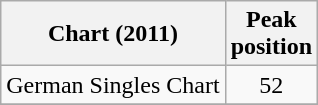<table class="wikitable sortable">
<tr>
<th>Chart (2011)</th>
<th>Peak<br>position</th>
</tr>
<tr>
<td>German Singles Chart</td>
<td style="text-align:center;">52</td>
</tr>
<tr>
</tr>
</table>
